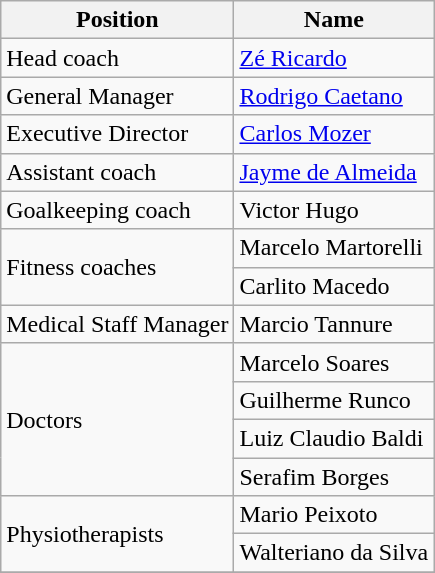<table class="wikitable">
<tr>
<th>Position</th>
<th>Name</th>
</tr>
<tr>
<td>Head coach</td>
<td><a href='#'>Zé Ricardo</a></td>
</tr>
<tr>
<td>General Manager</td>
<td><a href='#'>Rodrigo Caetano</a></td>
</tr>
<tr>
<td>Executive Director</td>
<td><a href='#'>Carlos Mozer</a></td>
</tr>
<tr>
<td>Assistant coach</td>
<td><a href='#'>Jayme de Almeida</a></td>
</tr>
<tr>
<td>Goalkeeping coach</td>
<td>Victor Hugo</td>
</tr>
<tr>
<td rowspan=2>Fitness coaches</td>
<td>Marcelo Martorelli</td>
</tr>
<tr>
<td>Carlito Macedo</td>
</tr>
<tr>
<td>Medical Staff Manager</td>
<td>Marcio Tannure</td>
</tr>
<tr>
<td rowspan=4>Doctors</td>
<td>Marcelo Soares</td>
</tr>
<tr>
<td>Guilherme Runco</td>
</tr>
<tr>
<td>Luiz Claudio Baldi</td>
</tr>
<tr>
<td>Serafim Borges</td>
</tr>
<tr>
<td rowspan=2>Physiotherapists</td>
<td>Mario Peixoto</td>
</tr>
<tr>
<td>Walteriano da Silva</td>
</tr>
<tr>
</tr>
</table>
